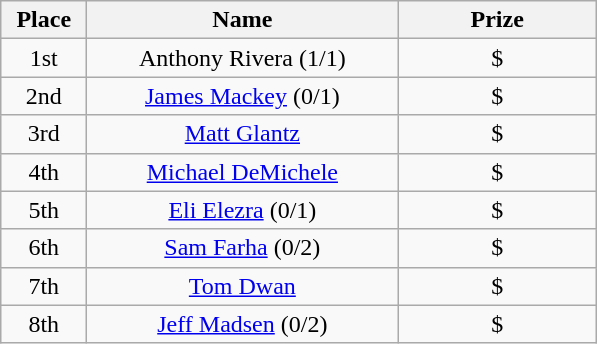<table class="wikitable">
<tr>
<th width="50">Place</th>
<th width="200">Name</th>
<th width="125">Prize</th>
</tr>
<tr>
<td align = "center">1st</td>
<td align = "center">Anthony Rivera (1/1)</td>
<td align = "center">$</td>
</tr>
<tr>
<td align = "center">2nd</td>
<td align = "center"><a href='#'>James Mackey</a> (0/1)</td>
<td align = "center">$</td>
</tr>
<tr>
<td align = "center">3rd</td>
<td align = "center"><a href='#'>Matt Glantz</a></td>
<td align = "center">$</td>
</tr>
<tr>
<td align = "center">4th</td>
<td align = "center"><a href='#'>Michael DeMichele</a></td>
<td align = "center">$</td>
</tr>
<tr>
<td align = "center">5th</td>
<td align = "center"><a href='#'>Eli Elezra</a> (0/1)</td>
<td align = "center">$</td>
</tr>
<tr>
<td align = "center">6th</td>
<td align = "center"><a href='#'>Sam Farha</a> (0/2)</td>
<td align = "center">$</td>
</tr>
<tr>
<td align = "center">7th</td>
<td align = "center"><a href='#'>Tom Dwan</a></td>
<td align = "center">$</td>
</tr>
<tr>
<td align = "center">8th</td>
<td align = "center"><a href='#'>Jeff Madsen</a> (0/2)</td>
<td align = "center">$</td>
</tr>
</table>
